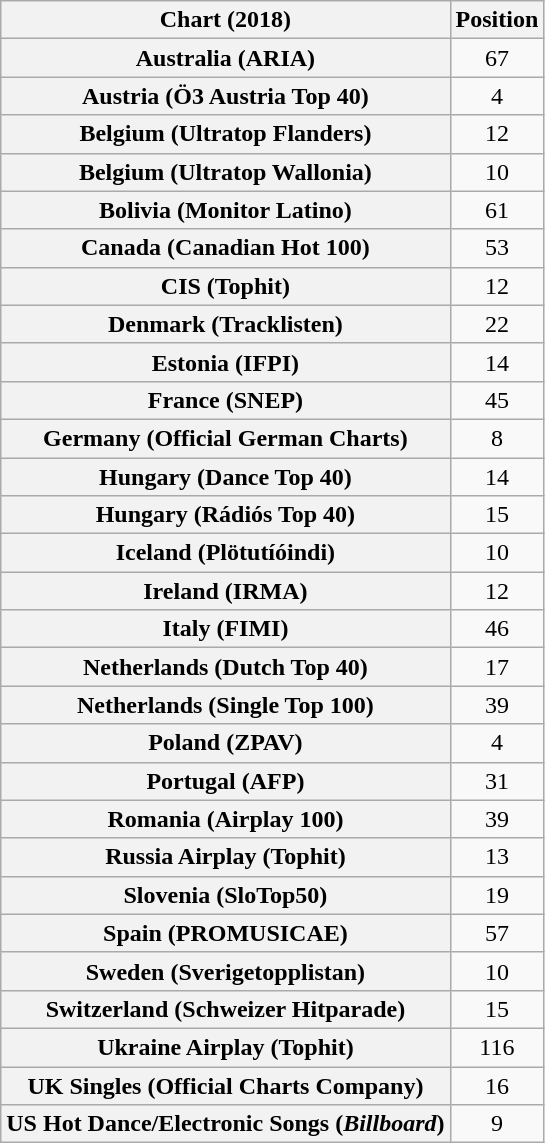<table class="wikitable sortable plainrowheaders" style="text-align:center">
<tr>
<th scope="col">Chart (2018)</th>
<th scope="col">Position</th>
</tr>
<tr>
<th scope="row">Australia (ARIA)</th>
<td>67</td>
</tr>
<tr>
<th scope="row">Austria (Ö3 Austria Top 40)</th>
<td>4</td>
</tr>
<tr>
<th scope="row">Belgium (Ultratop Flanders)</th>
<td>12</td>
</tr>
<tr>
<th scope="row">Belgium (Ultratop Wallonia)</th>
<td>10</td>
</tr>
<tr>
<th scope="row">Bolivia (Monitor Latino)</th>
<td>61</td>
</tr>
<tr>
<th scope="row">Canada (Canadian Hot 100)</th>
<td>53</td>
</tr>
<tr>
<th scope="row">CIS (Tophit)</th>
<td style="text-align:center;">12</td>
</tr>
<tr>
<th scope="row">Denmark (Tracklisten)</th>
<td>22</td>
</tr>
<tr>
<th scope="row">Estonia (IFPI)</th>
<td>14</td>
</tr>
<tr>
<th scope="row">France (SNEP)</th>
<td>45</td>
</tr>
<tr>
<th scope="row">Germany (Official German Charts)</th>
<td>8</td>
</tr>
<tr>
<th scope="row">Hungary (Dance Top 40)</th>
<td>14</td>
</tr>
<tr>
<th scope="row">Hungary (Rádiós Top 40)</th>
<td>15</td>
</tr>
<tr>
<th scope="row">Iceland (Plötutíóindi)</th>
<td>10</td>
</tr>
<tr>
<th scope="row">Ireland (IRMA)</th>
<td>12</td>
</tr>
<tr>
<th scope="row">Italy (FIMI)</th>
<td>46</td>
</tr>
<tr>
<th scope="row">Netherlands (Dutch Top 40)</th>
<td>17</td>
</tr>
<tr>
<th scope="row">Netherlands (Single Top 100)</th>
<td>39</td>
</tr>
<tr>
<th scope="row">Poland (ZPAV)</th>
<td>4</td>
</tr>
<tr>
<th scope="row">Portugal (AFP)</th>
<td>31</td>
</tr>
<tr>
<th scope="row">Romania (Airplay 100)</th>
<td>39</td>
</tr>
<tr>
<th scope="row">Russia Airplay (Tophit)</th>
<td>13</td>
</tr>
<tr>
<th scope="row">Slovenia (SloTop50)</th>
<td>19</td>
</tr>
<tr>
<th scope="row">Spain (PROMUSICAE)</th>
<td>57</td>
</tr>
<tr>
<th scope="row">Sweden (Sverigetopplistan)</th>
<td>10</td>
</tr>
<tr>
<th scope="row">Switzerland (Schweizer Hitparade)</th>
<td>15</td>
</tr>
<tr>
<th scope="row">Ukraine Airplay (Tophit)</th>
<td style="text-align:center;">116</td>
</tr>
<tr>
<th scope="row">UK Singles (Official Charts Company)</th>
<td>16</td>
</tr>
<tr>
<th scope="row">US Hot Dance/Electronic Songs (<em>Billboard</em>)</th>
<td>9</td>
</tr>
</table>
